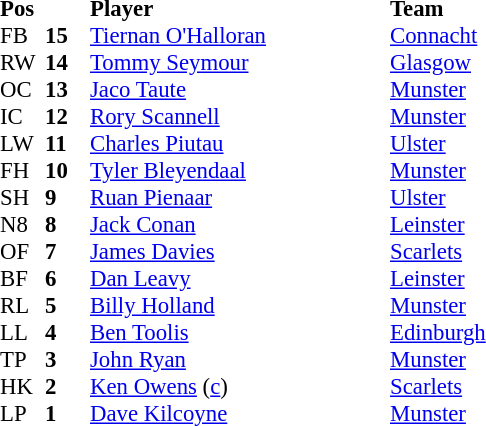<table style="font-size: 95%" cellspacing="0" cellpadding="0">
<tr>
<th width="30" align="left">Pos</th>
<th width="30"></th>
<th style="width:200px;" align="left">Player</th>
<th style="width:150px;" align="left">Team</th>
</tr>
<tr>
<td>FB</td>
<td><strong>15</strong></td>
<td> <a href='#'>Tiernan O'Halloran</a></td>
<td> <a href='#'>Connacht</a></td>
</tr>
<tr>
<td>RW</td>
<td><strong>14</strong></td>
<td> <a href='#'>Tommy Seymour</a></td>
<td> <a href='#'>Glasgow</a></td>
</tr>
<tr>
<td>OC</td>
<td><strong>13</strong></td>
<td> <a href='#'>Jaco Taute</a></td>
<td> <a href='#'>Munster</a></td>
</tr>
<tr>
<td>IC</td>
<td><strong>12</strong></td>
<td> <a href='#'>Rory Scannell</a></td>
<td> <a href='#'>Munster</a></td>
</tr>
<tr>
<td>LW</td>
<td><strong>11</strong></td>
<td> <a href='#'>Charles Piutau</a></td>
<td> <a href='#'>Ulster</a></td>
</tr>
<tr>
<td>FH</td>
<td><strong>10</strong></td>
<td> <a href='#'>Tyler Bleyendaal</a></td>
<td> <a href='#'>Munster</a></td>
</tr>
<tr>
<td>SH</td>
<td><strong>9</strong></td>
<td> <a href='#'>Ruan Pienaar</a></td>
<td> <a href='#'>Ulster</a></td>
</tr>
<tr>
<td>N8</td>
<td><strong>8</strong></td>
<td> <a href='#'>Jack Conan</a></td>
<td> <a href='#'>Leinster</a></td>
</tr>
<tr>
<td>OF</td>
<td><strong>7</strong></td>
<td> <a href='#'>James Davies</a></td>
<td> <a href='#'>Scarlets</a></td>
</tr>
<tr>
<td>BF</td>
<td><strong>6</strong></td>
<td> <a href='#'>Dan Leavy</a></td>
<td> <a href='#'>Leinster</a></td>
</tr>
<tr>
<td>RL</td>
<td><strong>5</strong></td>
<td> <a href='#'>Billy Holland</a></td>
<td> <a href='#'>Munster</a></td>
</tr>
<tr>
<td>LL</td>
<td><strong>4</strong></td>
<td> <a href='#'>Ben Toolis</a></td>
<td> <a href='#'>Edinburgh</a></td>
</tr>
<tr>
<td>TP</td>
<td><strong>3</strong></td>
<td> <a href='#'>John Ryan</a></td>
<td> <a href='#'>Munster</a></td>
</tr>
<tr>
<td>HK</td>
<td><strong>2</strong></td>
<td> <a href='#'>Ken Owens</a> (<a href='#'>c</a>)</td>
<td> <a href='#'>Scarlets</a></td>
</tr>
<tr>
<td>LP</td>
<td><strong>1</strong></td>
<td> <a href='#'>Dave Kilcoyne</a></td>
<td> <a href='#'>Munster</a></td>
</tr>
</table>
